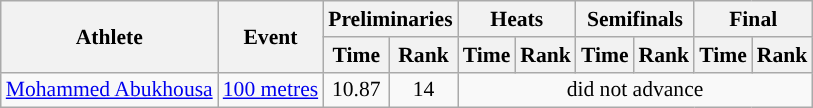<table class=wikitable style="font-size:90%;">
<tr>
<th rowspan=2>Athlete</th>
<th rowspan=2>Event</th>
<th colspan=2>Preliminaries</th>
<th colspan=2>Heats</th>
<th colspan=2>Semifinals</th>
<th colspan=2>Final</th>
</tr>
<tr>
<th>Time</th>
<th>Rank</th>
<th>Time</th>
<th>Rank</th>
<th>Time</th>
<th>Rank</th>
<th>Time</th>
<th>Rank</th>
</tr>
<tr>
<td><a href='#'>Mohammed Abukhousa</a></td>
<td><a href='#'>100 metres</a></td>
<td align="center">10.87</td>
<td align="center">14</td>
<td align="center" colspan=6>did not advance</td>
</tr>
</table>
